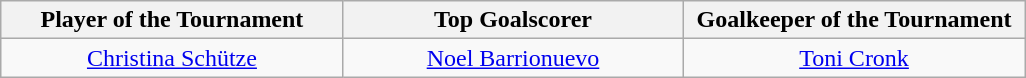<table class=wikitable style="margin:auto; text-align:center">
<tr>
<th style="width: 220px;">Player of the Tournament</th>
<th style="width: 220px;">Top Goalscorer</th>
<th style="width: 220px;">Goalkeeper of the Tournament</th>
</tr>
<tr>
<td> <a href='#'>Christina Schütze</a></td>
<td> <a href='#'>Noel Barrionuevo</a></td>
<td> <a href='#'>Toni Cronk</a></td>
</tr>
</table>
